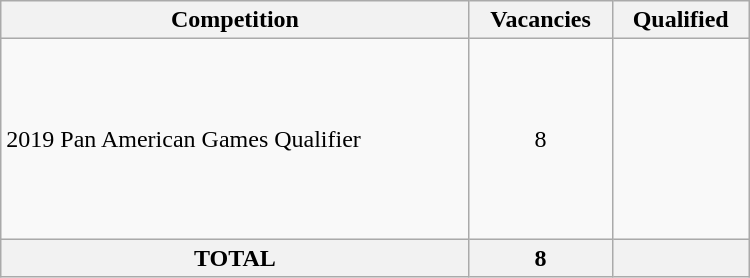<table class = "wikitable" width=500>
<tr>
<th>Competition</th>
<th>Vacancies</th>
<th>Qualified</th>
</tr>
<tr>
<td>2019 Pan American Games Qualifier</td>
<td align="center">8</td>
<td><br><br><br><br><br><br><br></td>
</tr>
<tr>
<th>TOTAL</th>
<th>8</th>
<th></th>
</tr>
</table>
